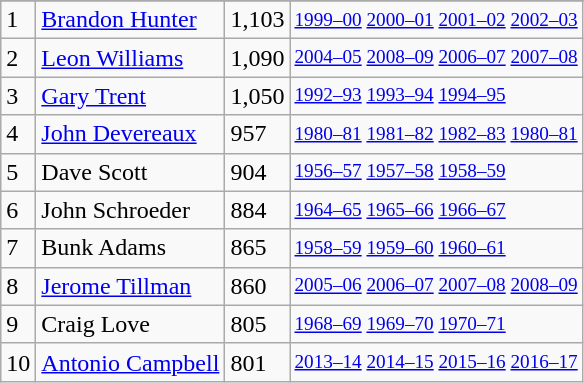<table class="wikitable">
<tr>
</tr>
<tr>
<td>1</td>
<td><a href='#'>Brandon Hunter</a></td>
<td>1,103</td>
<td style="font-size:80%;"><a href='#'>1999–00</a> <a href='#'>2000–01</a> <a href='#'>2001–02</a> <a href='#'>2002–03</a></td>
</tr>
<tr>
<td>2</td>
<td><a href='#'>Leon Williams</a></td>
<td>1,090</td>
<td style="font-size:80%;"><a href='#'>2004–05</a> <a href='#'>2008–09</a> <a href='#'>2006–07</a> <a href='#'>2007–08</a></td>
</tr>
<tr>
<td>3</td>
<td><a href='#'>Gary Trent</a></td>
<td>1,050</td>
<td style="font-size:80%;"><a href='#'>1992–93</a> <a href='#'>1993–94</a> <a href='#'>1994–95</a></td>
</tr>
<tr>
<td>4</td>
<td><a href='#'>John Devereaux</a></td>
<td>957</td>
<td style="font-size:80%;"><a href='#'>1980–81</a> <a href='#'>1981–82</a> <a href='#'>1982–83</a> <a href='#'>1980–81</a></td>
</tr>
<tr>
<td>5</td>
<td>Dave Scott</td>
<td>904</td>
<td style="font-size:80%;"><a href='#'>1956–57</a> <a href='#'>1957–58</a> <a href='#'>1958–59</a></td>
</tr>
<tr>
<td>6</td>
<td>John Schroeder</td>
<td>884</td>
<td style="font-size:80%;"><a href='#'>1964–65</a> <a href='#'>1965–66</a> <a href='#'>1966–67</a></td>
</tr>
<tr>
<td>7</td>
<td>Bunk Adams</td>
<td>865</td>
<td style="font-size:80%;"><a href='#'>1958–59</a> <a href='#'>1959–60</a> <a href='#'>1960–61</a></td>
</tr>
<tr>
<td>8</td>
<td><a href='#'>Jerome Tillman</a></td>
<td>860</td>
<td style="font-size:80%;"><a href='#'>2005–06</a> <a href='#'>2006–07</a> <a href='#'>2007–08</a> <a href='#'>2008–09</a></td>
</tr>
<tr>
<td>9</td>
<td>Craig Love</td>
<td>805</td>
<td style="font-size:80%;"><a href='#'>1968–69</a> <a href='#'>1969–70</a> <a href='#'>1970–71</a></td>
</tr>
<tr>
<td>10</td>
<td><a href='#'>Antonio Campbell</a></td>
<td>801</td>
<td style="font-size:80%;"><a href='#'>2013–14</a> <a href='#'>2014–15</a> <a href='#'>2015–16</a> <a href='#'>2016–17</a></td>
</tr>
</table>
